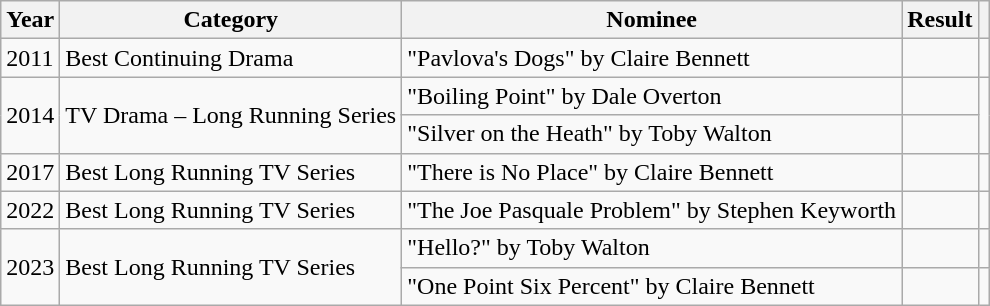<table class="wikitable">
<tr>
<th>Year</th>
<th>Category</th>
<th>Nominee</th>
<th>Result</th>
<th></th>
</tr>
<tr>
<td>2011</td>
<td>Best Continuing Drama</td>
<td>"Pavlova's Dogs" by Claire Bennett</td>
<td></td>
<td align="center"></td>
</tr>
<tr>
<td rowspan="2">2014</td>
<td rowspan="2">TV Drama – Long Running Series</td>
<td>"Boiling Point" by Dale Overton</td>
<td></td>
<td rowspan="2" align="center"></td>
</tr>
<tr>
<td>"Silver on the Heath" by Toby Walton</td>
<td></td>
</tr>
<tr>
<td>2017</td>
<td>Best Long Running TV Series</td>
<td>"There is No Place" by Claire Bennett</td>
<td></td>
<td align="center"></td>
</tr>
<tr>
<td>2022</td>
<td>Best Long Running TV Series</td>
<td>"The Joe Pasquale Problem" by Stephen Keyworth</td>
<td></td>
<td align="center"></td>
</tr>
<tr>
<td rowspan="2">2023</td>
<td rowspan="2">Best Long Running TV Series</td>
<td>"Hello?" by Toby Walton</td>
<td></td>
<td align="center"></td>
</tr>
<tr>
<td>"One Point Six Percent" by Claire Bennett</td>
<td></td>
<td align="center"></td>
</tr>
</table>
